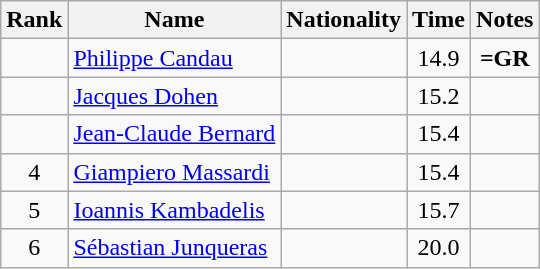<table class="wikitable sortable" style="text-align:center">
<tr>
<th>Rank</th>
<th>Name</th>
<th>Nationality</th>
<th>Time</th>
<th>Notes</th>
</tr>
<tr>
<td></td>
<td align=left><a href='#'>Philippe Candau</a></td>
<td align=left></td>
<td>14.9</td>
<td><strong>=GR</strong></td>
</tr>
<tr>
<td></td>
<td align=left><a href='#'>Jacques Dohen</a></td>
<td align=left></td>
<td>15.2</td>
<td></td>
</tr>
<tr>
<td></td>
<td align=left><a href='#'>Jean-Claude Bernard</a></td>
<td align=left></td>
<td>15.4</td>
<td></td>
</tr>
<tr>
<td>4</td>
<td align=left><a href='#'>Giampiero Massardi</a></td>
<td align=left></td>
<td>15.4</td>
<td></td>
</tr>
<tr>
<td>5</td>
<td align=left><a href='#'>Ioannis Kambadelis</a></td>
<td align=left></td>
<td>15.7</td>
<td></td>
</tr>
<tr>
<td>6</td>
<td align=left><a href='#'>Sébastian Junqueras</a></td>
<td align=left></td>
<td>20.0</td>
<td></td>
</tr>
</table>
